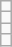<table class="wikitable">
<tr>
<td></td>
</tr>
<tr>
<td></td>
</tr>
<tr>
<td></td>
</tr>
<tr>
<td></td>
</tr>
</table>
